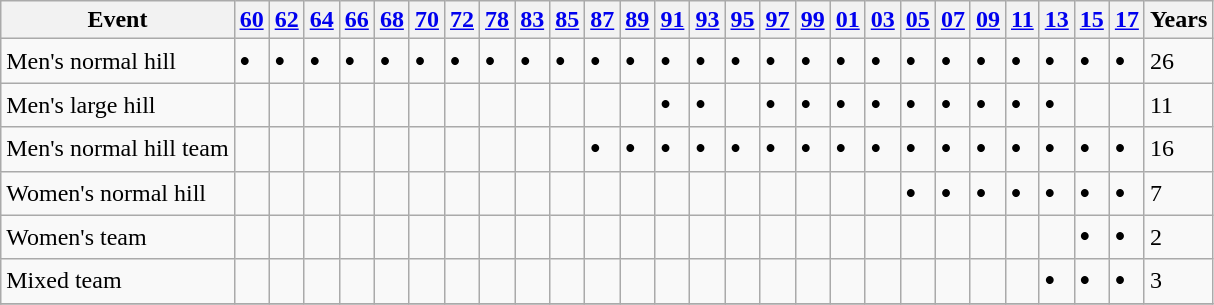<table class="wikitable">
<tr>
<th>Event</th>
<th><a href='#'>60</a></th>
<th><a href='#'>62</a></th>
<th><a href='#'>64</a></th>
<th><a href='#'>66</a></th>
<th><a href='#'>68</a></th>
<th><a href='#'>70</a></th>
<th><a href='#'>72</a></th>
<th><a href='#'>78</a></th>
<th><a href='#'>83</a></th>
<th><a href='#'>85</a></th>
<th><a href='#'>87</a></th>
<th><a href='#'>89</a></th>
<th><a href='#'>91</a></th>
<th><a href='#'>93</a></th>
<th><a href='#'>95</a></th>
<th><a href='#'>97</a></th>
<th><a href='#'>99</a></th>
<th><a href='#'>01</a></th>
<th><a href='#'>03</a></th>
<th><a href='#'>05</a></th>
<th><a href='#'>07</a></th>
<th><a href='#'>09</a></th>
<th><a href='#'>11</a></th>
<th><a href='#'>13</a></th>
<th><a href='#'>15</a></th>
<th><a href='#'>17</a></th>
<th>Years</th>
</tr>
<tr>
<td align=left>Men's normal hill</td>
<td><big><strong>•</strong></big></td>
<td><big><strong>•</strong></big></td>
<td><big><strong>•</strong></big></td>
<td><big><strong>•</strong></big></td>
<td><big><strong>•</strong></big></td>
<td><big><strong>•</strong></big></td>
<td><big><strong>•</strong></big></td>
<td><big><strong>•</strong></big></td>
<td><big><strong>•</strong></big></td>
<td><big><strong>•</strong></big></td>
<td><big><strong>•</strong></big></td>
<td><big><strong>•</strong></big></td>
<td><big><strong>•</strong></big></td>
<td><big><strong>•</strong></big></td>
<td><big><strong>•</strong></big></td>
<td><big><strong>•</strong></big></td>
<td><big><strong>•</strong></big></td>
<td><big><strong>•</strong></big></td>
<td><big><strong>•</strong></big></td>
<td><big><strong>•</strong></big></td>
<td><big><strong>•</strong></big></td>
<td><big><strong>•</strong></big></td>
<td><big><strong>•</strong></big></td>
<td><big><strong>•</strong></big></td>
<td><big><strong>•</strong></big></td>
<td><big><strong>•</strong></big></td>
<td>26</td>
</tr>
<tr>
<td align=left>Men's large hill</td>
<td></td>
<td></td>
<td></td>
<td></td>
<td></td>
<td></td>
<td></td>
<td></td>
<td></td>
<td></td>
<td></td>
<td></td>
<td><big><strong>•</strong></big></td>
<td><big><strong>•</strong></big></td>
<td></td>
<td><big><strong>•</strong></big></td>
<td><big><strong>•</strong></big></td>
<td><big><strong>•</strong></big></td>
<td><big><strong>•</strong></big></td>
<td><big><strong>•</strong></big ></td>
<td><big><strong>•</strong></big></td>
<td><big><strong>•</strong></big></td>
<td><big><strong>•</strong></big></td>
<td><big><strong>•</strong></big></td>
<td></td>
<td></td>
<td>11</td>
</tr>
<tr>
<td align=left>Men's normal hill team</td>
<td></td>
<td></td>
<td></td>
<td></td>
<td></td>
<td></td>
<td></td>
<td></td>
<td></td>
<td></td>
<td><big><strong>•</strong></big></td>
<td><big><strong>•</strong></big></td>
<td><big><strong>•</strong></big></td>
<td><big><strong>•</strong></big></td>
<td><big><strong>•</strong></big></td>
<td><big><strong>•</strong></big></td>
<td><big><strong>•</strong></big></td>
<td><big><strong>•</strong></big></td>
<td><big><strong>•</strong></big></td>
<td><big><strong>•</strong></big ></td>
<td><big><strong>•</strong></big></td>
<td><big><strong>•</strong></big></td>
<td><big><strong>•</strong></big></td>
<td><big><strong>•</strong></big></td>
<td><big><strong>•</strong></big></td>
<td><big><strong>•</strong></big></td>
<td>16</td>
</tr>
<tr>
<td align=left>Women's normal hill</td>
<td></td>
<td></td>
<td></td>
<td></td>
<td></td>
<td></td>
<td></td>
<td></td>
<td></td>
<td></td>
<td></td>
<td></td>
<td></td>
<td></td>
<td></td>
<td></td>
<td></td>
<td></td>
<td></td>
<td><big><strong>•</strong></big></td>
<td><big><strong>•</strong></big></td>
<td><big><strong>•</strong></big></td>
<td><big><strong>•</strong></big></td>
<td><big><strong>•</strong></big></td>
<td><big><strong>•</strong></big></td>
<td><big><strong>•</strong></big></td>
<td>7</td>
</tr>
<tr>
<td align=left>Women's team</td>
<td></td>
<td></td>
<td></td>
<td></td>
<td></td>
<td></td>
<td></td>
<td></td>
<td></td>
<td></td>
<td></td>
<td></td>
<td></td>
<td></td>
<td></td>
<td></td>
<td></td>
<td></td>
<td></td>
<td></td>
<td></td>
<td></td>
<td></td>
<td></td>
<td><big><strong>•</strong></big></td>
<td><big><strong>•</strong></big></td>
<td>2</td>
</tr>
<tr>
<td align=left>Mixed team</td>
<td></td>
<td></td>
<td></td>
<td></td>
<td></td>
<td></td>
<td></td>
<td></td>
<td></td>
<td></td>
<td></td>
<td></td>
<td></td>
<td></td>
<td></td>
<td></td>
<td></td>
<td></td>
<td></td>
<td></td>
<td></td>
<td></td>
<td></td>
<td><big><strong>•</strong></big></td>
<td><big><strong>•</strong></big></td>
<td><big><strong>•</strong></big></td>
<td>3</td>
</tr>
<tr>
</tr>
</table>
